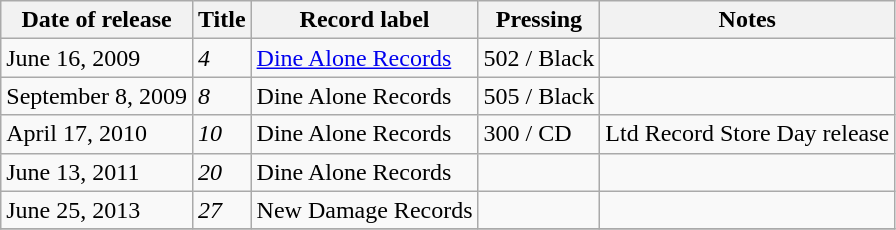<table class="wikitable">
<tr>
<th>Date of release</th>
<th>Title</th>
<th>Record label</th>
<th>Pressing</th>
<th>Notes</th>
</tr>
<tr>
<td>June 16, 2009</td>
<td><em>4</em></td>
<td><a href='#'>Dine Alone Records</a></td>
<td>502 / Black</td>
<td></td>
</tr>
<tr>
<td>September 8, 2009</td>
<td><em>8</em></td>
<td>Dine Alone Records</td>
<td>505 / Black</td>
<td></td>
</tr>
<tr>
<td>April 17, 2010</td>
<td><em>10</em></td>
<td>Dine Alone Records</td>
<td>300 / CD</td>
<td>Ltd Record Store Day release</td>
</tr>
<tr>
<td>June 13, 2011</td>
<td><em>20</em></td>
<td>Dine Alone Records</td>
<td></td>
<td></td>
</tr>
<tr>
<td>June 25, 2013</td>
<td><em>27</em></td>
<td>New Damage Records</td>
<td></td>
<td></td>
</tr>
<tr>
</tr>
</table>
